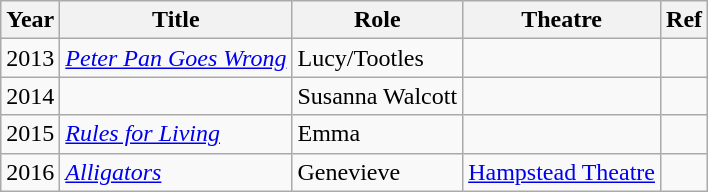<table class="wikitable sortable">
<tr>
<th>Year</th>
<th>Title</th>
<th>Role</th>
<th>Theatre</th>
<th class="unsortable">Ref</th>
</tr>
<tr>
<td>2013</td>
<td><em><a href='#'>Peter Pan Goes Wrong</a></em></td>
<td>Lucy/Tootles</td>
<td></td>
<td></td>
</tr>
<tr>
<td>2014</td>
<td><em></em></td>
<td>Susanna Walcott</td>
<td></td>
<td></td>
</tr>
<tr>
<td>2015</td>
<td><em><a href='#'>Rules for Living</a></em></td>
<td>Emma</td>
<td></td>
<td></td>
</tr>
<tr>
<td>2016</td>
<td><em><a href='#'>Alligators</a></em></td>
<td>Genevieve</td>
<td><a href='#'>Hampstead Theatre</a></td>
<td></td>
</tr>
</table>
